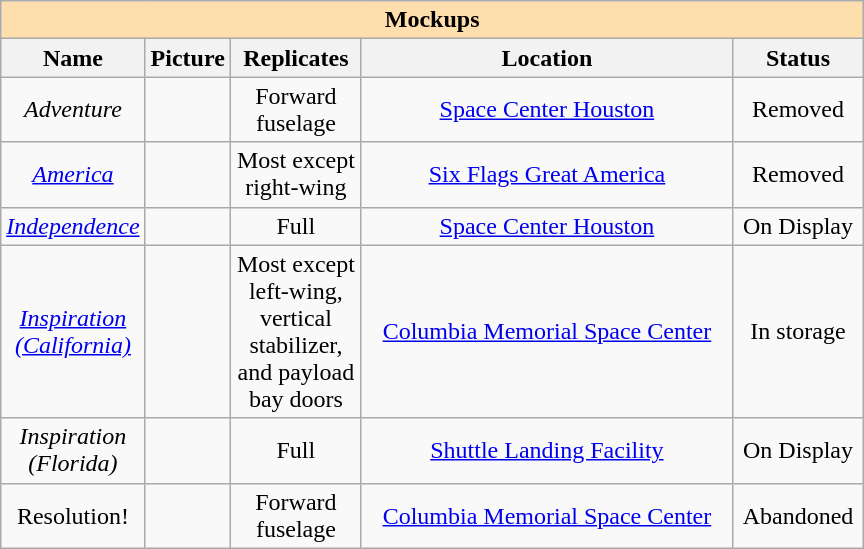<table class="wikitable sortable plainrowheaders" style="text-align:center;">
<tr>
<th colspan="8" cellspacing="0" cellpadding="2" style="background:#ffdead;">Mockups</th>
</tr>
<tr>
<th style="width:5em;">Name</th>
<th class="unsortable">Picture</th>
<th style="width:5em;">Replicates</th>
<th style="width:15em;">Location</th>
<th style="width:5em;">Status</th>
</tr>
<tr>
<td scope"row"><em>Adventure</em></td>
<td scope"row"></td>
<td scope"row">Forward fuselage</td>
<td scope"row"><a href='#'>Space Center Houston</a></td>
<td scope"row">Removed</td>
</tr>
<tr>
<td scope"row"><a href='#'><em>America</em></a></td>
<td scope"row"></td>
<td scope"row">Most except right-wing</td>
<td scope"row"><a href='#'>Six Flags Great America</a></td>
<td scope"row">Removed</td>
</tr>
<tr>
<td scope"row"><a href='#'><em>Independence</em></a></td>
<td scope"row"></td>
<td scope"row">Full</td>
<td scope"row"><a href='#'>Space Center Houston</a></td>
<td scope"row">On Display</td>
</tr>
<tr>
<td scope"row"><a href='#'><em>Inspiration (California)</em></a></td>
<td scope"row"></td>
<td scope"row">Most except left-wing, vertical stabilizer, and payload bay doors</td>
<td scope"row"><a href='#'>Columbia Memorial Space Center</a></td>
<td scope"row">In storage</td>
</tr>
<tr>
<td scope"row"><em>Inspiration (Florida)</em></td>
<td scope"row"></td>
<td scope"row">Full</td>
<td scope"row"><a href='#'>Shuttle Landing Facility</a></td>
<td scope"row">On Display</td>
</tr>
<tr>
<td scope"row">Resolution!</td>
<td scope"row"></td>
<td scope"row">Forward fuselage</td>
<td scope"row"><a href='#'>Columbia Memorial Space Center</a></td>
<td scope"row">Abandoned</td>
</tr>
</table>
